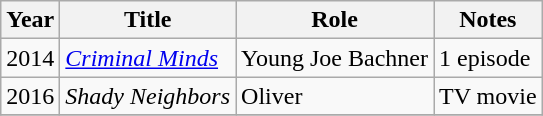<table class="wikitable sortable">
<tr>
<th>Year</th>
<th>Title</th>
<th>Role</th>
<th>Notes</th>
</tr>
<tr>
<td>2014</td>
<td><em><a href='#'>Criminal Minds</a></em></td>
<td>Young Joe Bachner</td>
<td>1 episode</td>
</tr>
<tr>
<td>2016</td>
<td><em>Shady Neighbors</em></td>
<td>Oliver</td>
<td>TV movie</td>
</tr>
<tr>
</tr>
</table>
